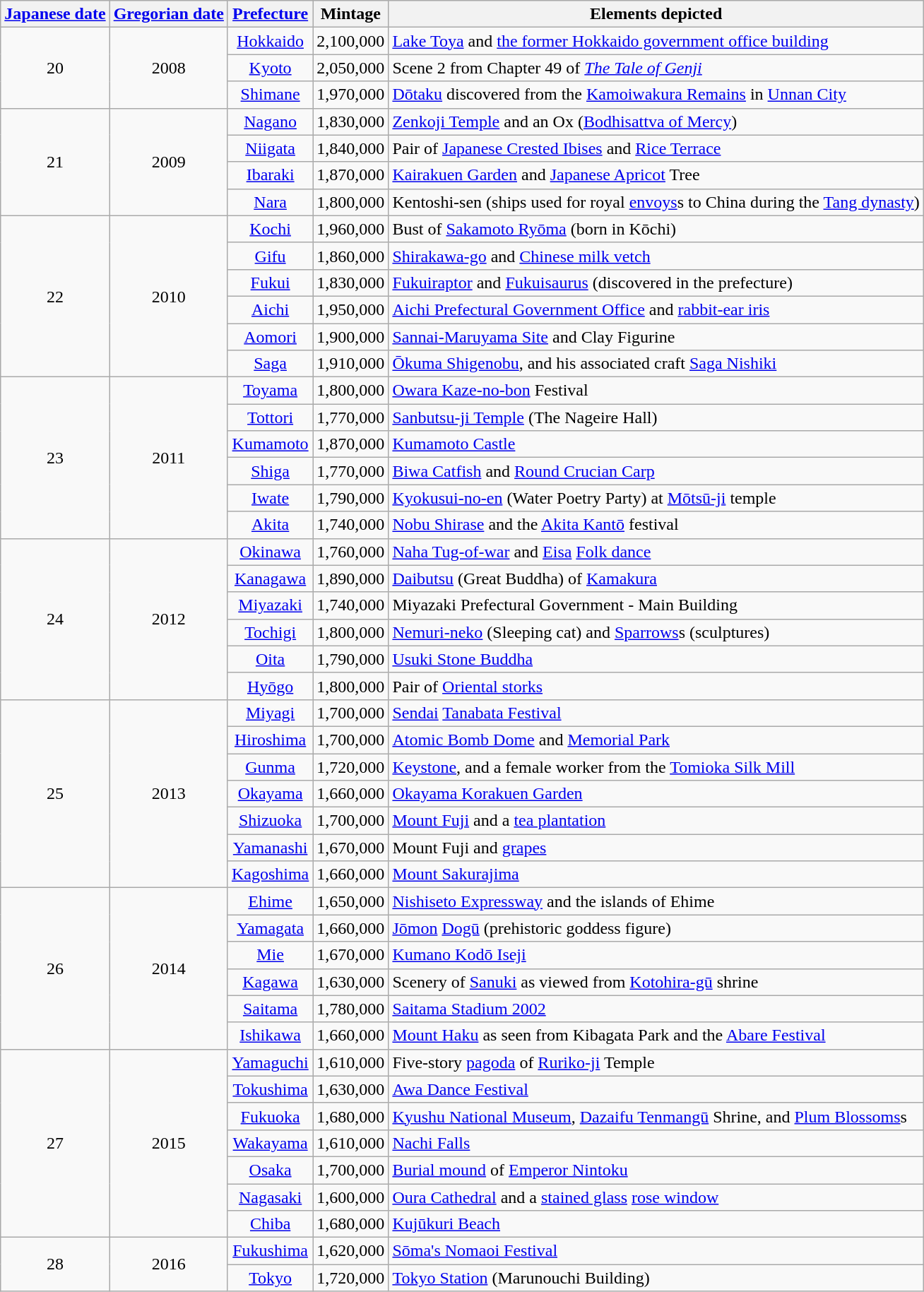<table class="wikitable sortable">
<tr>
<th class="unsortable"><a href='#'>Japanese date</a></th>
<th><a href='#'>Gregorian date</a></th>
<th><a href='#'>Prefecture</a></th>
<th>Mintage</th>
<th class="unsortable">Elements depicted</th>
</tr>
<tr>
<td rowspan="3" align="center">20</td>
<td rowspan="3" align="center">2008</td>
<td align="center"><a href='#'>Hokkaido</a></td>
<td>2,100,000</td>
<td><a href='#'>Lake Toya</a> and <a href='#'>the former Hokkaido government office building</a></td>
</tr>
<tr>
<td align="center"><a href='#'>Kyoto</a></td>
<td>2,050,000</td>
<td>Scene 2 from Chapter 49 of <em><a href='#'>The Tale of Genji</a></em></td>
</tr>
<tr>
<td align="center"><a href='#'>Shimane</a></td>
<td>1,970,000</td>
<td><a href='#'>Dōtaku</a> discovered from the <a href='#'>Kamoiwakura Remains</a> in <a href='#'>Unnan City</a></td>
</tr>
<tr>
<td rowspan="4" align="center">21</td>
<td rowspan="4" align="center">2009</td>
<td align="center"><a href='#'>Nagano</a></td>
<td>1,830,000</td>
<td><a href='#'>Zenkoji Temple</a> and an Ox (<a href='#'>Bodhisattva of Mercy</a>)</td>
</tr>
<tr>
<td align="center"><a href='#'>Niigata</a></td>
<td>1,840,000</td>
<td>Pair of <a href='#'>Japanese Crested Ibises</a> and <a href='#'>Rice Terrace</a></td>
</tr>
<tr>
<td align="center"><a href='#'>Ibaraki</a></td>
<td>1,870,000</td>
<td><a href='#'>Kairakuen Garden</a> and <a href='#'>Japanese Apricot</a> Tree</td>
</tr>
<tr>
<td align="center"><a href='#'>Nara</a></td>
<td>1,800,000</td>
<td>Kentoshi-sen (ships used for royal <a href='#'>envoys</a>s to China during the <a href='#'>Tang dynasty</a>)</td>
</tr>
<tr>
<td rowspan="6" align="center">22</td>
<td rowspan="6" align="center">2010</td>
<td align="center"><a href='#'>Kochi</a> </td>
<td>1,960,000</td>
<td>Bust of <a href='#'>Sakamoto Ryōma</a> (born in Kōchi)</td>
</tr>
<tr>
<td align="center"><a href='#'>Gifu</a></td>
<td>1,860,000</td>
<td><a href='#'>Shirakawa-go</a> and <a href='#'>Chinese milk vetch</a></td>
</tr>
<tr>
<td align="center"><a href='#'>Fukui</a></td>
<td>1,830,000</td>
<td><a href='#'>Fukuiraptor</a> and <a href='#'>Fukuisaurus</a> (discovered in the prefecture)</td>
</tr>
<tr>
<td align="center"><a href='#'>Aichi</a></td>
<td>1,950,000</td>
<td><a href='#'>Aichi Prefectural Government Office</a> and <a href='#'>rabbit-ear iris</a></td>
</tr>
<tr>
<td align="center"><a href='#'>Aomori</a></td>
<td>1,900,000</td>
<td><a href='#'>Sannai-Maruyama Site</a> and Clay Figurine</td>
</tr>
<tr>
<td align="center"><a href='#'>Saga</a></td>
<td>1,910,000</td>
<td><a href='#'>Ōkuma Shigenobu</a>, and his associated craft <a href='#'>Saga Nishiki</a></td>
</tr>
<tr>
<td rowspan="6" align="center">23</td>
<td rowspan="6" align="center">2011</td>
<td align="center"><a href='#'>Toyama</a></td>
<td>1,800,000</td>
<td><a href='#'>Owara Kaze-no-bon</a> Festival</td>
</tr>
<tr>
<td align="center"><a href='#'>Tottori</a></td>
<td>1,770,000</td>
<td><a href='#'>Sanbutsu-ji Temple</a> (The Nageire Hall)</td>
</tr>
<tr>
<td align="center"><a href='#'>Kumamoto</a></td>
<td>1,870,000</td>
<td><a href='#'>Kumamoto Castle</a></td>
</tr>
<tr>
<td align="center"><a href='#'>Shiga</a></td>
<td>1,770,000</td>
<td><a href='#'>Biwa Catfish</a> and <a href='#'>Round Crucian Carp</a></td>
</tr>
<tr>
<td align="center"><a href='#'>Iwate</a></td>
<td>1,790,000</td>
<td><a href='#'>Kyokusui-no-en</a> (Water Poetry Party) at <a href='#'>Mōtsū-ji</a> temple</td>
</tr>
<tr>
<td align="center"><a href='#'>Akita</a></td>
<td>1,740,000</td>
<td><a href='#'>Nobu Shirase</a> and the <a href='#'>Akita Kantō</a> festival</td>
</tr>
<tr>
<td rowspan="6" align="center">24</td>
<td rowspan="6" align="center">2012</td>
<td align="center"><a href='#'>Okinawa</a></td>
<td>1,760,000</td>
<td><a href='#'>Naha Tug-of-war</a> and <a href='#'>Eisa</a> <a href='#'>Folk dance</a></td>
</tr>
<tr>
<td align="center"><a href='#'>Kanagawa</a></td>
<td>1,890,000</td>
<td><a href='#'>Daibutsu</a> (Great Buddha) of <a href='#'>Kamakura</a></td>
</tr>
<tr>
<td align="center"><a href='#'>Miyazaki</a></td>
<td>1,740,000</td>
<td>Miyazaki Prefectural Government - Main Building</td>
</tr>
<tr>
<td align="center"><a href='#'>Tochigi</a></td>
<td>1,800,000</td>
<td><a href='#'>Nemuri-neko</a> (Sleeping cat) and <a href='#'>Sparrows</a>s (sculptures)</td>
</tr>
<tr>
<td align="center"><a href='#'>Oita</a> </td>
<td>1,790,000</td>
<td><a href='#'>Usuki Stone Buddha</a></td>
</tr>
<tr>
<td align="center"><a href='#'>Hyōgo</a></td>
<td>1,800,000</td>
<td>Pair of <a href='#'>Oriental storks</a></td>
</tr>
<tr>
<td rowspan="7" align="center">25</td>
<td rowspan="7" align="center">2013</td>
<td align="center"><a href='#'>Miyagi</a></td>
<td>1,700,000</td>
<td><a href='#'>Sendai</a> <a href='#'>Tanabata Festival</a></td>
</tr>
<tr>
<td align="center"><a href='#'>Hiroshima</a></td>
<td>1,700,000</td>
<td><a href='#'>Atomic Bomb Dome</a> and <a href='#'>Memorial Park</a></td>
</tr>
<tr>
<td align="center"><a href='#'>Gunma</a></td>
<td>1,720,000</td>
<td><a href='#'>Keystone</a>, and a female worker from the <a href='#'>Tomioka Silk Mill</a></td>
</tr>
<tr>
<td align="center"><a href='#'>Okayama</a></td>
<td>1,660,000</td>
<td><a href='#'>Okayama Korakuen Garden</a></td>
</tr>
<tr>
<td align="center"><a href='#'>Shizuoka</a></td>
<td>1,700,000</td>
<td><a href='#'>Mount Fuji</a> and a <a href='#'>tea plantation</a></td>
</tr>
<tr>
<td align="center"><a href='#'>Yamanashi</a></td>
<td>1,670,000</td>
<td>Mount Fuji and <a href='#'>grapes</a></td>
</tr>
<tr>
<td align="center"><a href='#'>Kagoshima</a></td>
<td>1,660,000</td>
<td><a href='#'>Mount Sakurajima</a></td>
</tr>
<tr>
<td rowspan="6" align="center">26</td>
<td rowspan="6" align="center">2014</td>
<td align="center"><a href='#'>Ehime</a></td>
<td>1,650,000</td>
<td><a href='#'>Nishiseto Expressway</a> and the islands of Ehime</td>
</tr>
<tr>
<td align="center"><a href='#'>Yamagata</a></td>
<td>1,660,000</td>
<td><a href='#'>Jōmon</a> <a href='#'>Dogū</a> (prehistoric goddess figure)</td>
</tr>
<tr>
<td align="center"><a href='#'>Mie</a></td>
<td>1,670,000</td>
<td><a href='#'>Kumano Kodō Iseji</a></td>
</tr>
<tr>
<td align="center"><a href='#'>Kagawa</a></td>
<td>1,630,000</td>
<td>Scenery of <a href='#'>Sanuki</a> as viewed from <a href='#'>Kotohira-gū</a> shrine</td>
</tr>
<tr>
<td align="center"><a href='#'>Saitama</a></td>
<td>1,780,000</td>
<td><a href='#'>Saitama Stadium 2002</a></td>
</tr>
<tr>
<td align="center"><a href='#'>Ishikawa</a></td>
<td>1,660,000</td>
<td><a href='#'>Mount Haku</a> as seen from Kibagata Park and the <a href='#'>Abare Festival</a></td>
</tr>
<tr>
<td rowspan="7" align="center">27</td>
<td rowspan="7" align="center">2015</td>
<td align="center"><a href='#'>Yamaguchi</a></td>
<td>1,610,000</td>
<td>Five-story <a href='#'>pagoda</a> of <a href='#'>Ruriko-ji</a> Temple</td>
</tr>
<tr>
<td align="center"><a href='#'>Tokushima</a></td>
<td>1,630,000</td>
<td><a href='#'>Awa Dance Festival</a></td>
</tr>
<tr>
<td align="center"><a href='#'>Fukuoka</a></td>
<td>1,680,000</td>
<td><a href='#'>Kyushu National Museum</a>, <a href='#'>Dazaifu Tenmangū</a> Shrine, and <a href='#'>Plum Blossoms</a>s</td>
</tr>
<tr>
<td align="center"><a href='#'>Wakayama</a></td>
<td>1,610,000</td>
<td><a href='#'>Nachi Falls</a></td>
</tr>
<tr>
<td align="center"><a href='#'>Osaka</a></td>
<td>1,700,000</td>
<td><a href='#'>Burial mound</a> of <a href='#'>Emperor Nintoku</a></td>
</tr>
<tr>
<td align="center"><a href='#'>Nagasaki</a></td>
<td>1,600,000</td>
<td><a href='#'>Oura Cathedral</a> and a <a href='#'>stained glass</a> <a href='#'>rose window</a></td>
</tr>
<tr>
<td align="center"><a href='#'>Chiba</a></td>
<td>1,680,000</td>
<td><a href='#'>Kujūkuri Beach</a></td>
</tr>
<tr>
<td rowspan="2" align="center">28</td>
<td rowspan="2" align="center">2016</td>
<td align="center"><a href='#'>Fukushima</a></td>
<td>1,620,000</td>
<td><a href='#'>Sōma's Nomaoi Festival</a></td>
</tr>
<tr>
<td align="center"><a href='#'>Tokyo</a></td>
<td>1,720,000</td>
<td><a href='#'>Tokyo Station</a> (Marunouchi Building)</td>
</tr>
</table>
